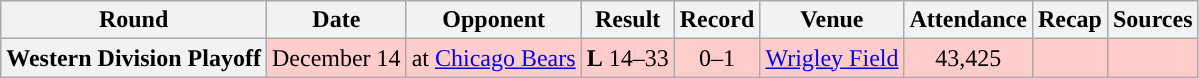<table class="wikitable" style="text-align:center">
<tr>
<th>Round</th>
<th>Date</th>
<th>Opponent</th>
<th>Result</th>
<th>Record</th>
<th>Venue</th>
<th>Attendance</th>
<th>Recap</th>
<th>Sources</th>
</tr>
<tr style="background:#fcc">
<th>Western Division Playoff</th>
<td>December 14</td>
<td>at <a href='#'>Chicago Bears</a></td>
<td><strong>L</strong> 14–33</td>
<td>0–1</td>
<td><a href='#'>Wrigley Field</a></td>
<td>43,425</td>
<td></td>
<td></td>
</tr>
</table>
